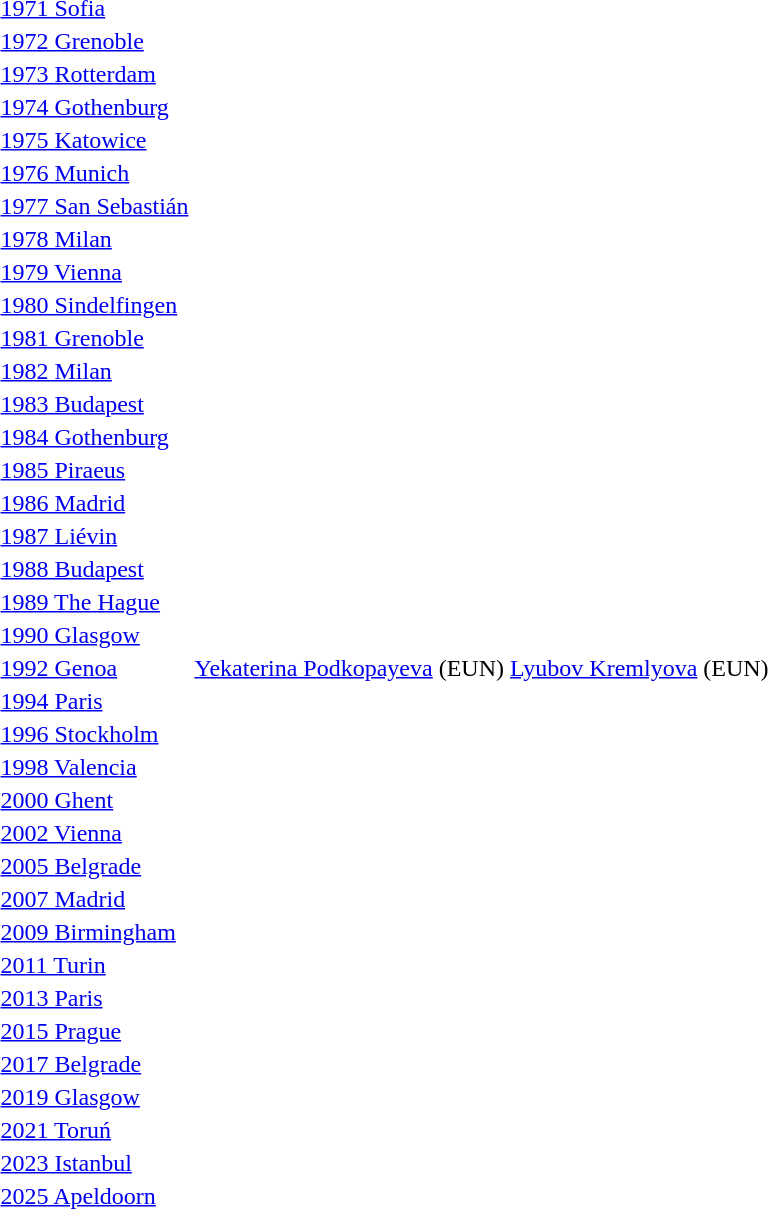<table>
<tr>
<td><a href='#'>1971 Sofia</a><br></td>
<td></td>
<td></td>
<td></td>
</tr>
<tr>
<td><a href='#'>1972 Grenoble</a><br></td>
<td></td>
<td></td>
<td></td>
</tr>
<tr>
<td><a href='#'>1973 Rotterdam</a><br></td>
<td></td>
<td></td>
<td></td>
</tr>
<tr>
<td><a href='#'>1974 Gothenburg</a><br></td>
<td></td>
<td></td>
<td></td>
</tr>
<tr>
<td><a href='#'>1975 Katowice</a><br></td>
<td></td>
<td></td>
<td></td>
</tr>
<tr>
<td><a href='#'>1976 Munich</a><br></td>
<td></td>
<td></td>
<td></td>
</tr>
<tr>
<td><a href='#'>1977 San Sebastián</a><br></td>
<td></td>
<td></td>
<td></td>
</tr>
<tr>
<td><a href='#'>1978 Milan</a><br></td>
<td></td>
<td></td>
<td></td>
</tr>
<tr>
<td><a href='#'>1979 Vienna</a><br></td>
<td></td>
<td></td>
<td></td>
</tr>
<tr>
<td><a href='#'>1980 Sindelfingen</a><br></td>
<td></td>
<td></td>
<td></td>
</tr>
<tr>
<td><a href='#'>1981 Grenoble</a><br></td>
<td></td>
<td></td>
<td></td>
</tr>
<tr>
<td><a href='#'>1982 Milan</a><br></td>
<td></td>
<td></td>
<td></td>
</tr>
<tr>
<td><a href='#'>1983 Budapest</a><br></td>
<td></td>
<td></td>
<td></td>
</tr>
<tr>
<td><a href='#'>1984 Gothenburg</a><br></td>
<td></td>
<td></td>
<td></td>
</tr>
<tr>
<td><a href='#'>1985 Piraeus</a><br></td>
<td></td>
<td></td>
<td></td>
</tr>
<tr>
<td><a href='#'>1986 Madrid</a><br></td>
<td></td>
<td></td>
<td></td>
</tr>
<tr>
<td><a href='#'>1987 Liévin</a><br></td>
<td></td>
<td></td>
<td></td>
</tr>
<tr>
<td><a href='#'>1988 Budapest</a><br></td>
<td></td>
<td></td>
<td></td>
</tr>
<tr>
<td><a href='#'>1989 The Hague</a><br></td>
<td></td>
<td></td>
<td></td>
</tr>
<tr>
<td><a href='#'>1990 Glasgow</a><br></td>
<td></td>
<td></td>
<td></td>
</tr>
<tr>
<td><a href='#'>1992 Genoa</a><br></td>
<td> <a href='#'>Yekaterina Podkopayeva</a> (EUN)</td>
<td> <a href='#'>Lyubov Kremlyova</a> (EUN)</td>
<td></td>
</tr>
<tr>
<td><a href='#'>1994 Paris</a><br></td>
<td></td>
<td></td>
<td></td>
</tr>
<tr>
<td><a href='#'>1996 Stockholm</a><br></td>
<td></td>
<td></td>
<td></td>
</tr>
<tr>
<td><a href='#'>1998 Valencia</a><br></td>
<td></td>
<td></td>
<td></td>
</tr>
<tr>
<td><a href='#'>2000 Ghent</a><br></td>
<td></td>
<td></td>
<td></td>
</tr>
<tr>
<td><a href='#'>2002 Vienna</a><br></td>
<td></td>
<td></td>
<td></td>
</tr>
<tr>
<td><a href='#'>2005 Belgrade</a><br></td>
<td></td>
<td></td>
<td></td>
</tr>
<tr>
<td><a href='#'>2007 Madrid</a><br></td>
<td></td>
<td></td>
<td></td>
</tr>
<tr>
<td><a href='#'>2009 Birmingham</a><br></td>
<td></td>
<td></td>
<td></td>
</tr>
<tr>
<td><a href='#'>2011 Turin</a><br></td>
<td></td>
<td></td>
<td></td>
</tr>
<tr>
<td><a href='#'>2013 Paris</a><br></td>
<td></td>
<td></td>
<td></td>
</tr>
<tr>
<td><a href='#'>2015 Prague</a><br></td>
<td></td>
<td></td>
<td></td>
</tr>
<tr>
<td><a href='#'>2017 Belgrade</a><br></td>
<td></td>
<td></td>
<td></td>
</tr>
<tr>
<td><a href='#'>2019 Glasgow</a><br></td>
<td></td>
<td></td>
<td></td>
</tr>
<tr>
<td><a href='#'>2021 Toruń</a><br></td>
<td></td>
<td></td>
<td></td>
</tr>
<tr>
<td><a href='#'>2023 Istanbul</a><br></td>
<td></td>
<td></td>
<td></td>
</tr>
<tr>
<td><a href='#'>2025 Apeldoorn</a><br></td>
<td></td>
<td></td>
<td></td>
</tr>
</table>
